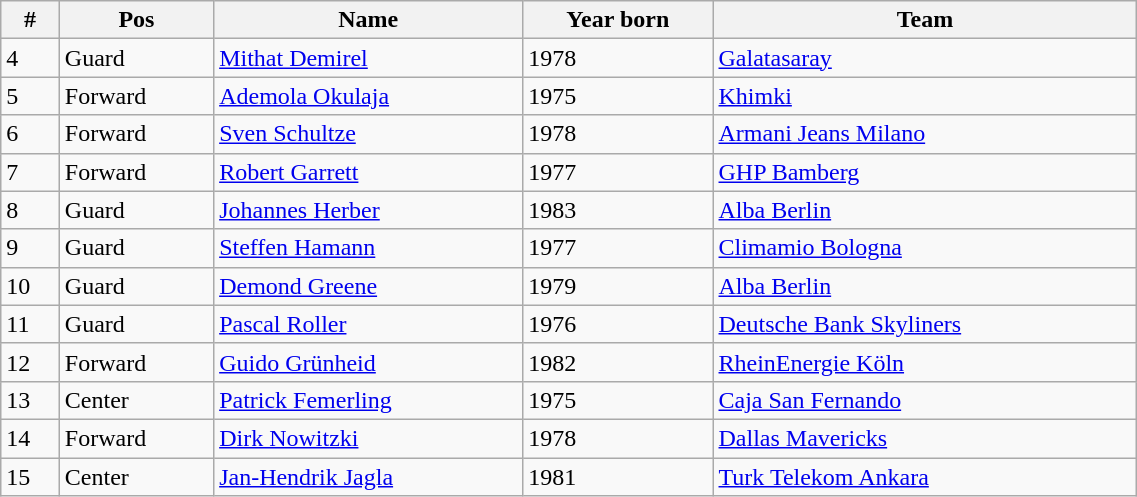<table class="wikitable" width=60%>
<tr>
<th>#</th>
<th>Pos</th>
<th>Name</th>
<th>Year born</th>
<th>Team</th>
</tr>
<tr>
<td>4</td>
<td>Guard</td>
<td><a href='#'>Mithat Demirel</a></td>
<td>1978</td>
<td> <a href='#'>Galatasaray</a></td>
</tr>
<tr>
<td>5</td>
<td>Forward</td>
<td><a href='#'>Ademola Okulaja</a></td>
<td>1975</td>
<td> <a href='#'>Khimki</a></td>
</tr>
<tr>
<td>6</td>
<td>Forward</td>
<td><a href='#'>Sven Schultze</a></td>
<td>1978</td>
<td> <a href='#'>Armani Jeans Milano</a></td>
</tr>
<tr>
<td>7</td>
<td>Forward</td>
<td><a href='#'>Robert Garrett</a></td>
<td>1977</td>
<td> <a href='#'>GHP Bamberg</a></td>
</tr>
<tr>
<td>8</td>
<td>Guard</td>
<td><a href='#'>Johannes Herber</a></td>
<td>1983</td>
<td> <a href='#'>Alba Berlin</a></td>
</tr>
<tr>
<td>9</td>
<td>Guard</td>
<td><a href='#'>Steffen Hamann</a></td>
<td>1977</td>
<td> <a href='#'>Climamio Bologna</a></td>
</tr>
<tr>
<td>10</td>
<td>Guard</td>
<td><a href='#'>Demond Greene</a></td>
<td>1979</td>
<td> <a href='#'>Alba Berlin</a></td>
</tr>
<tr>
<td>11</td>
<td>Guard</td>
<td><a href='#'>Pascal Roller</a></td>
<td>1976</td>
<td> <a href='#'>Deutsche Bank Skyliners</a></td>
</tr>
<tr>
<td>12</td>
<td>Forward</td>
<td><a href='#'>Guido Grünheid</a></td>
<td>1982</td>
<td> <a href='#'>RheinEnergie Köln</a></td>
</tr>
<tr>
<td>13</td>
<td>Center</td>
<td><a href='#'>Patrick Femerling</a></td>
<td>1975</td>
<td> <a href='#'>Caja San Fernando</a></td>
</tr>
<tr>
<td>14</td>
<td>Forward</td>
<td><a href='#'>Dirk Nowitzki</a></td>
<td>1978</td>
<td> <a href='#'>Dallas Mavericks</a></td>
</tr>
<tr>
<td>15</td>
<td>Center</td>
<td><a href='#'>Jan-Hendrik Jagla</a></td>
<td>1981</td>
<td> <a href='#'>Turk Telekom Ankara</a></td>
</tr>
</table>
